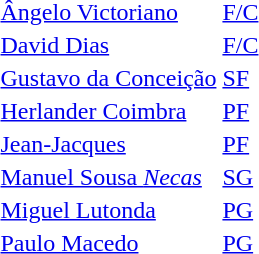<table border="0">
<tr>
<td></td>
<td><a href='#'>Ângelo Victoriano</a></td>
<td><a href='#'>F/C</a></td>
</tr>
<tr>
<td></td>
<td><a href='#'>David Dias</a></td>
<td><a href='#'>F/C</a></td>
</tr>
<tr>
<td></td>
<td><a href='#'>Gustavo da Conceição</a></td>
<td><a href='#'>SF</a></td>
</tr>
<tr>
<td></td>
<td><a href='#'>Herlander Coimbra</a></td>
<td><a href='#'>PF</a></td>
</tr>
<tr>
<td></td>
<td><a href='#'>Jean-Jacques</a></td>
<td><a href='#'>PF</a></td>
</tr>
<tr>
<td></td>
<td><a href='#'>Manuel Sousa <em>Necas</em></a></td>
<td><a href='#'>SG</a></td>
</tr>
<tr>
<td></td>
<td><a href='#'>Miguel Lutonda</a></td>
<td><a href='#'>PG</a></td>
</tr>
<tr>
<td></td>
<td><a href='#'>Paulo Macedo</a></td>
<td><a href='#'>PG</a></td>
</tr>
<tr>
</tr>
</table>
